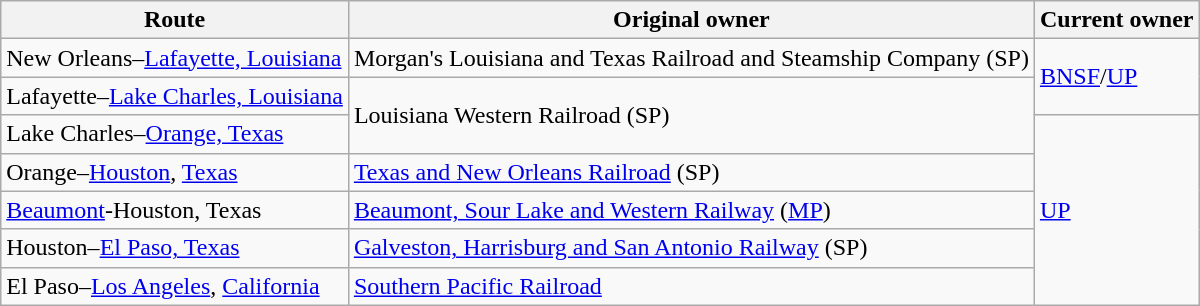<table class="wikitable sortable">
<tr>
<th class="unsortable">Route</th>
<th>Original owner</th>
<th>Current owner</th>
</tr>
<tr>
<td>New Orleans–<a href='#'>Lafayette, Louisiana</a></td>
<td>Morgan's Louisiana and Texas Railroad and Steamship Company (SP)</td>
<td rowspan=2><a href='#'>BNSF</a>/<a href='#'>UP</a></td>
</tr>
<tr>
<td>Lafayette–<a href='#'>Lake Charles, Louisiana</a></td>
<td rowspan=2>Louisiana Western Railroad (SP)</td>
</tr>
<tr>
<td>Lake Charles–<a href='#'>Orange, Texas</a></td>
<td rowspan=5><a href='#'>UP</a></td>
</tr>
<tr>
<td>Orange–<a href='#'>Houston</a>, <a href='#'>Texas</a></td>
<td><a href='#'>Texas and New Orleans Railroad</a> (SP)</td>
</tr>
<tr>
<td><a href='#'>Beaumont</a>-Houston, Texas</td>
<td><a href='#'>Beaumont, Sour Lake and Western Railway</a> (<a href='#'>MP</a>)</td>
</tr>
<tr>
<td>Houston–<a href='#'>El Paso, Texas</a></td>
<td><a href='#'>Galveston, Harrisburg and San Antonio Railway</a> (SP)</td>
</tr>
<tr>
<td>El Paso–<a href='#'>Los Angeles</a>, <a href='#'>California</a></td>
<td><a href='#'>Southern Pacific Railroad</a></td>
</tr>
</table>
